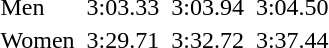<table>
<tr>
<td align="left">Men</td>
<td></td>
<td>3:03.33</td>
<td></td>
<td>3:03.94</td>
<td></td>
<td>3:04.50</td>
</tr>
<tr>
<td align="left">Women</td>
<td></td>
<td>3:29.71</td>
<td></td>
<td>3:32.72</td>
<td></td>
<td>3:37.44</td>
</tr>
</table>
